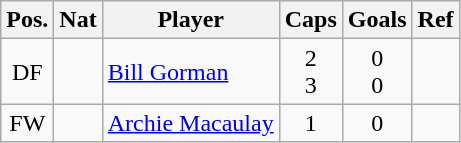<table class="wikitable"  style="text-align:center; border:1px #aaa solid;">
<tr>
<th>Pos.</th>
<th>Nat</th>
<th>Player</th>
<th>Caps</th>
<th>Goals</th>
<th>Ref</th>
</tr>
<tr>
<td>DF</td>
<td><br></td>
<td style="text-align:left;"><a href='#'>Bill Gorman</a></td>
<td>2<br>3</td>
<td>0<br>0</td>
<td><br></td>
</tr>
<tr>
<td>FW</td>
<td></td>
<td style="text-align:left;"><a href='#'>Archie Macaulay</a></td>
<td>1</td>
<td>0</td>
<td></td>
</tr>
</table>
